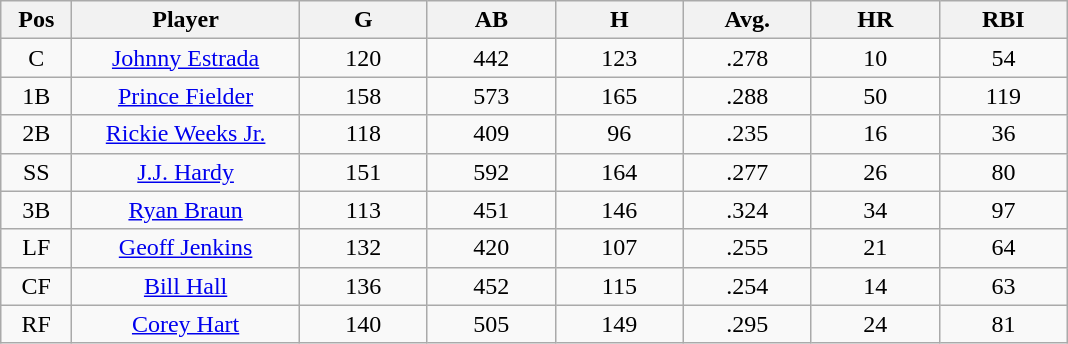<table class="wikitable sortable">
<tr>
<th bgcolor="#DDDDFF" width="5%">Pos</th>
<th bgcolor="#DDDDFF" width="16%">Player</th>
<th bgcolor="#DDDDFF" width="9%">G</th>
<th bgcolor="#DDDDFF" width="9%">AB</th>
<th bgcolor="#DDDDFF" width="9%">H</th>
<th bgcolor="#DDDDFF" width="9%">Avg.</th>
<th bgcolor="#DDDDFF" width="9%">HR</th>
<th bgcolor="#DDDDFF" width="9%">RBI</th>
</tr>
<tr align="center">
<td>C</td>
<td><a href='#'>Johnny Estrada</a></td>
<td>120</td>
<td>442</td>
<td>123</td>
<td>.278</td>
<td>10</td>
<td>54</td>
</tr>
<tr align=center>
<td>1B</td>
<td><a href='#'>Prince Fielder</a></td>
<td>158</td>
<td>573</td>
<td>165</td>
<td>.288</td>
<td>50</td>
<td>119</td>
</tr>
<tr align=center>
<td>2B</td>
<td><a href='#'>Rickie Weeks Jr.</a></td>
<td>118</td>
<td>409</td>
<td>96</td>
<td>.235</td>
<td>16</td>
<td>36</td>
</tr>
<tr align=center>
<td>SS</td>
<td><a href='#'>J.J. Hardy</a></td>
<td>151</td>
<td>592</td>
<td>164</td>
<td>.277</td>
<td>26</td>
<td>80</td>
</tr>
<tr align=center>
<td>3B</td>
<td><a href='#'>Ryan Braun</a></td>
<td>113</td>
<td>451</td>
<td>146</td>
<td>.324</td>
<td>34</td>
<td>97</td>
</tr>
<tr align=center>
<td>LF</td>
<td><a href='#'>Geoff Jenkins</a></td>
<td>132</td>
<td>420</td>
<td>107</td>
<td>.255</td>
<td>21</td>
<td>64</td>
</tr>
<tr align=center>
<td>CF</td>
<td><a href='#'>Bill Hall</a></td>
<td>136</td>
<td>452</td>
<td>115</td>
<td>.254</td>
<td>14</td>
<td>63</td>
</tr>
<tr align=center>
<td>RF</td>
<td><a href='#'>Corey Hart</a></td>
<td>140</td>
<td>505</td>
<td>149</td>
<td>.295</td>
<td>24</td>
<td>81</td>
</tr>
</table>
